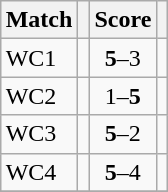<table class="wikitable" style="font-size: 100%; margin: 1em auto 1em auto;">
<tr>
<th>Match</th>
<th></th>
<th>Score</th>
<th></th>
</tr>
<tr>
<td>WC1</td>
<td><strong></strong></td>
<td align="center"><strong>5</strong>–3</td>
<td></td>
</tr>
<tr>
<td>WC2</td>
<td></td>
<td align="center">1–<strong>5</strong></td>
<td><strong></strong></td>
</tr>
<tr>
<td>WC3</td>
<td><strong></strong></td>
<td align="center"><strong>5</strong>–2</td>
<td></td>
</tr>
<tr>
<td>WC4</td>
<td><strong></strong></td>
<td align="center"><strong>5</strong>–4</td>
<td></td>
</tr>
<tr>
</tr>
</table>
